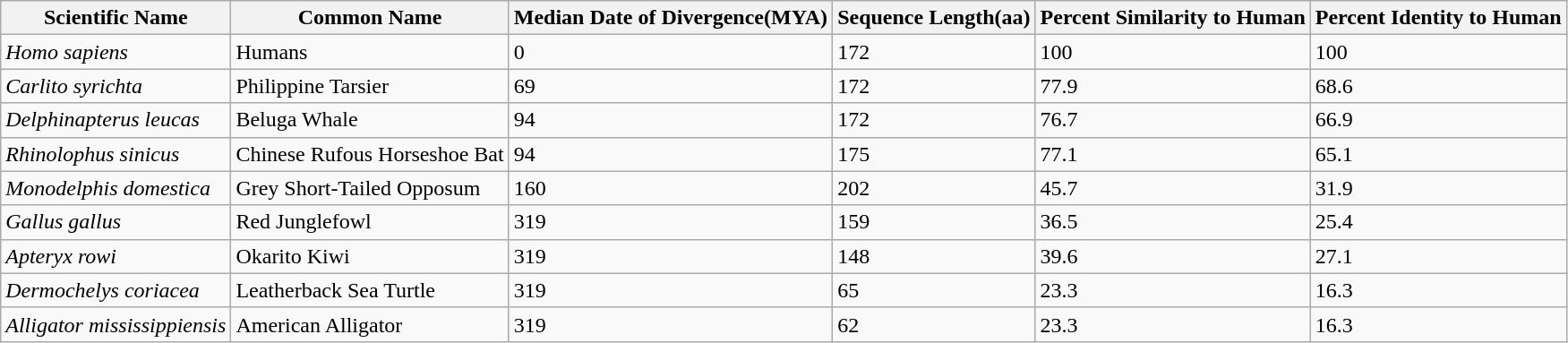<table class="wikitable">
<tr>
<th>Scientific Name</th>
<th>Common Name</th>
<th>Median Date of Divergence(MYA)</th>
<th>Sequence Length(aa)</th>
<th>Percent Similarity to Human</th>
<th>Percent Identity to Human</th>
</tr>
<tr>
<td><em>Homo sapiens</em></td>
<td>Humans</td>
<td>0</td>
<td>172</td>
<td>100</td>
<td>100</td>
</tr>
<tr>
<td><em>Carlito syrichta</em></td>
<td>Philippine Tarsier</td>
<td>69</td>
<td>172</td>
<td>77.9</td>
<td>68.6</td>
</tr>
<tr>
<td><em>Delphinapterus leucas</em></td>
<td>Beluga Whale</td>
<td>94</td>
<td>172</td>
<td>76.7</td>
<td>66.9</td>
</tr>
<tr>
<td><em>Rhinolophus sinicus</em></td>
<td>Chinese Rufous Horseshoe Bat</td>
<td>94</td>
<td>175</td>
<td>77.1</td>
<td>65.1</td>
</tr>
<tr>
<td><em>Monodelphis domestica</em></td>
<td>Grey Short-Tailed Opposum</td>
<td>160</td>
<td>202</td>
<td>45.7</td>
<td>31.9</td>
</tr>
<tr>
<td><em>Gallus gallus</em></td>
<td>Red Junglefowl</td>
<td>319</td>
<td>159</td>
<td>36.5</td>
<td>25.4</td>
</tr>
<tr>
<td><em>Apteryx rowi</em></td>
<td>Okarito Kiwi</td>
<td>319</td>
<td>148</td>
<td>39.6</td>
<td>27.1</td>
</tr>
<tr>
<td><em>Dermochelys coriacea</em></td>
<td>Leatherback Sea Turtle</td>
<td>319</td>
<td>65</td>
<td>23.3</td>
<td>16.3</td>
</tr>
<tr>
<td><em>Alligator mississippiensis</em></td>
<td>American Alligator</td>
<td>319</td>
<td>62</td>
<td>23.3</td>
<td>16.3</td>
</tr>
</table>
